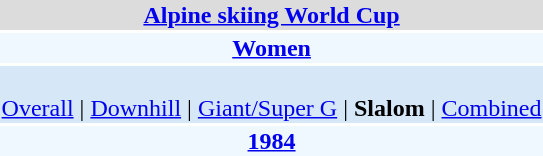<table align="right" class="toccolours" style="margin: 0 0 1em 1em;">
<tr>
<td colspan="2" align=center bgcolor=Gainsboro><strong><a href='#'>Alpine skiing World Cup</a></strong></td>
</tr>
<tr>
<td colspan="2" align=center bgcolor=AliceBlue><strong><a href='#'>Women</a></strong></td>
</tr>
<tr>
<td colspan="2" align=center bgcolor=D6E8F8><br><a href='#'>Overall</a> | 
<a href='#'>Downhill</a> | 
<a href='#'>Giant/Super G</a> | 
<strong>Slalom</strong> | 
<a href='#'>Combined</a></td>
</tr>
<tr>
<td colspan="2" align=center bgcolor=AliceBlue><strong><a href='#'>1984</a></strong></td>
</tr>
</table>
